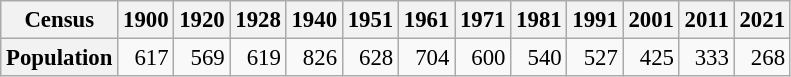<table class="wikitable" style="text-align:right; font-size:95%">
<tr>
<th>Census</th>
<th>1900</th>
<th>1920</th>
<th>1928</th>
<th>1940</th>
<th>1951</th>
<th>1961</th>
<th>1971</th>
<th>1981</th>
<th>1991</th>
<th>2001</th>
<th>2011</th>
<th>2021</th>
</tr>
<tr>
<th>Population</th>
<td>617</td>
<td>569</td>
<td>619</td>
<td>826</td>
<td>628</td>
<td>704</td>
<td>600</td>
<td>540</td>
<td>527</td>
<td>425</td>
<td>333</td>
<td>268</td>
</tr>
</table>
